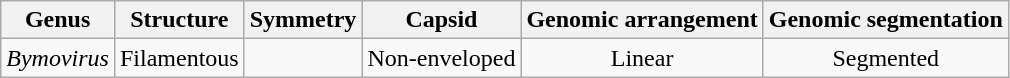<table class="wikitable sortable" style="text-align:center">
<tr>
<th>Genus</th>
<th>Structure</th>
<th>Symmetry</th>
<th>Capsid</th>
<th>Genomic arrangement</th>
<th>Genomic segmentation</th>
</tr>
<tr>
<td><em>Bymovirus</em></td>
<td>Filamentous</td>
<td></td>
<td>Non-enveloped</td>
<td>Linear</td>
<td>Segmented</td>
</tr>
</table>
